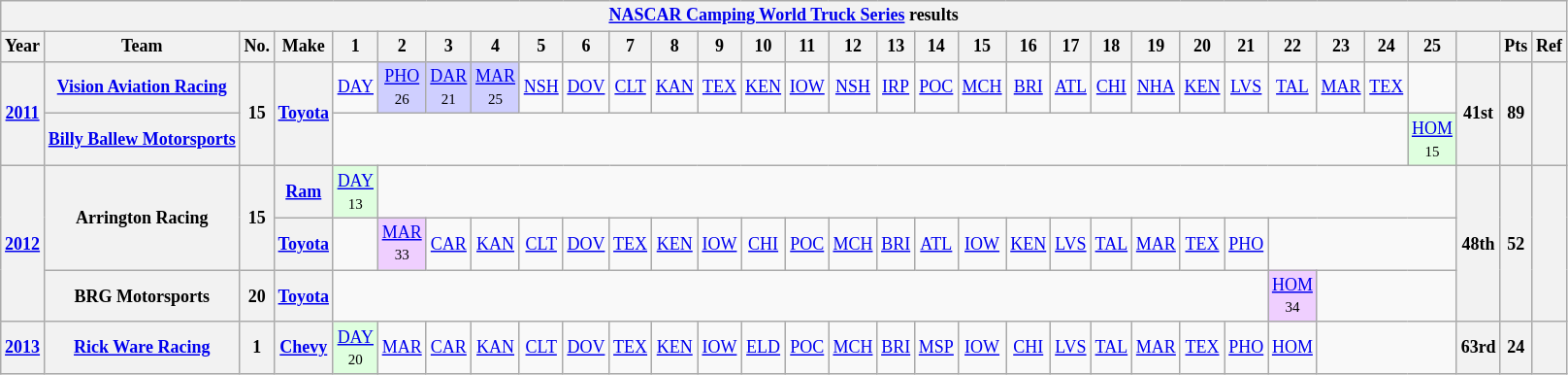<table class="wikitable" style="text-align:center; font-size:75%">
<tr>
<th colspan=45><a href='#'>NASCAR Camping World Truck Series</a> results</th>
</tr>
<tr>
<th>Year</th>
<th>Team</th>
<th>No.</th>
<th>Make</th>
<th>1</th>
<th>2</th>
<th>3</th>
<th>4</th>
<th>5</th>
<th>6</th>
<th>7</th>
<th>8</th>
<th>9</th>
<th>10</th>
<th>11</th>
<th>12</th>
<th>13</th>
<th>14</th>
<th>15</th>
<th>16</th>
<th>17</th>
<th>18</th>
<th>19</th>
<th>20</th>
<th>21</th>
<th>22</th>
<th>23</th>
<th>24</th>
<th>25</th>
<th></th>
<th>Pts</th>
<th>Ref</th>
</tr>
<tr>
<th rowspan=2><a href='#'>2011</a></th>
<th><a href='#'>Vision Aviation Racing</a></th>
<th rowspan=2>15</th>
<th rowspan=2><a href='#'>Toyota</a></th>
<td><a href='#'>DAY</a></td>
<td style="background:#CFCFFF;"><a href='#'>PHO</a><br><small>26</small></td>
<td style="background:#CFCFFF;"><a href='#'>DAR</a><br><small>21</small></td>
<td style="background:#CFCFFF;"><a href='#'>MAR</a><br><small>25</small></td>
<td><a href='#'>NSH</a></td>
<td><a href='#'>DOV</a></td>
<td><a href='#'>CLT</a></td>
<td><a href='#'>KAN</a></td>
<td><a href='#'>TEX</a></td>
<td><a href='#'>KEN</a></td>
<td><a href='#'>IOW</a></td>
<td><a href='#'>NSH</a></td>
<td><a href='#'>IRP</a></td>
<td><a href='#'>POC</a></td>
<td><a href='#'>MCH</a></td>
<td><a href='#'>BRI</a></td>
<td><a href='#'>ATL</a></td>
<td><a href='#'>CHI</a></td>
<td><a href='#'>NHA</a></td>
<td><a href='#'>KEN</a></td>
<td><a href='#'>LVS</a></td>
<td><a href='#'>TAL</a></td>
<td><a href='#'>MAR</a></td>
<td><a href='#'>TEX</a></td>
<td></td>
<th rowspan=2>41st</th>
<th rowspan=2>89</th>
<th rowspan=2></th>
</tr>
<tr>
<th><a href='#'>Billy Ballew Motorsports</a></th>
<td colspan=24></td>
<td style="background:#DFFFDF;"><a href='#'>HOM</a><br><small>15</small></td>
</tr>
<tr>
<th rowspan=3><a href='#'>2012</a></th>
<th rowspan=2>Arrington Racing</th>
<th rowspan=2>15</th>
<th><a href='#'>Ram</a></th>
<td style="background:#DFFFDF;"><a href='#'>DAY</a><br><small>13</small></td>
<td colspan=24></td>
<th rowspan=3>48th</th>
<th rowspan=3>52</th>
<th rowspan=3></th>
</tr>
<tr>
<th><a href='#'>Toyota</a></th>
<td></td>
<td style="background:#EFCFFF;"><a href='#'>MAR</a><br><small>33</small></td>
<td><a href='#'>CAR</a></td>
<td><a href='#'>KAN</a></td>
<td><a href='#'>CLT</a></td>
<td><a href='#'>DOV</a></td>
<td><a href='#'>TEX</a></td>
<td><a href='#'>KEN</a></td>
<td><a href='#'>IOW</a></td>
<td><a href='#'>CHI</a></td>
<td><a href='#'>POC</a></td>
<td><a href='#'>MCH</a></td>
<td><a href='#'>BRI</a></td>
<td><a href='#'>ATL</a></td>
<td><a href='#'>IOW</a></td>
<td><a href='#'>KEN</a></td>
<td><a href='#'>LVS</a></td>
<td><a href='#'>TAL</a></td>
<td><a href='#'>MAR</a></td>
<td><a href='#'>TEX</a></td>
<td><a href='#'>PHO</a></td>
<td colspan=4></td>
</tr>
<tr>
<th>BRG Motorsports</th>
<th>20</th>
<th><a href='#'>Toyota</a></th>
<td colspan=21></td>
<td style="background:#EFCFFF;"><a href='#'>HOM</a><br><small>34</small></td>
<td colspan=3></td>
</tr>
<tr>
<th><a href='#'>2013</a></th>
<th><a href='#'>Rick Ware Racing</a></th>
<th>1</th>
<th><a href='#'>Chevy</a></th>
<td style="background:#DFFFDF;"><a href='#'>DAY</a><br><small>20</small></td>
<td><a href='#'>MAR</a></td>
<td><a href='#'>CAR</a></td>
<td><a href='#'>KAN</a></td>
<td><a href='#'>CLT</a></td>
<td><a href='#'>DOV</a></td>
<td><a href='#'>TEX</a></td>
<td><a href='#'>KEN</a></td>
<td><a href='#'>IOW</a></td>
<td><a href='#'>ELD</a></td>
<td><a href='#'>POC</a></td>
<td><a href='#'>MCH</a></td>
<td><a href='#'>BRI</a></td>
<td><a href='#'>MSP</a></td>
<td><a href='#'>IOW</a></td>
<td><a href='#'>CHI</a></td>
<td><a href='#'>LVS</a></td>
<td><a href='#'>TAL</a></td>
<td><a href='#'>MAR</a></td>
<td><a href='#'>TEX</a></td>
<td><a href='#'>PHO</a></td>
<td><a href='#'>HOM</a></td>
<td colspan=3></td>
<th>63rd</th>
<th>24</th>
<th></th>
</tr>
</table>
